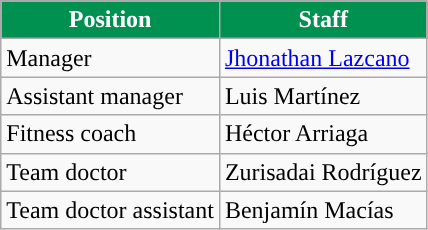<table class="wikitable">
<tr>
<th style=background-color:#009150;color:white>Position</th>
<th style=background-color:#009150;color:white>Staff</th>
</tr>
<tr>
<td>Manager</td>
<td> <a href='#'>Jhonathan Lazcano</a></td>
</tr>
<tr>
<td>Assistant manager</td>
<td> Luis Martínez</td>
</tr>
<tr>
<td>Fitness coach</td>
<td> Héctor Arriaga</td>
</tr>
<tr>
<td>Team doctor</td>
<td> Zurisadai Rodríguez</td>
</tr>
<tr>
<td>Team doctor assistant</td>
<td> Benjamín Macías</td>
</tr>
</table>
